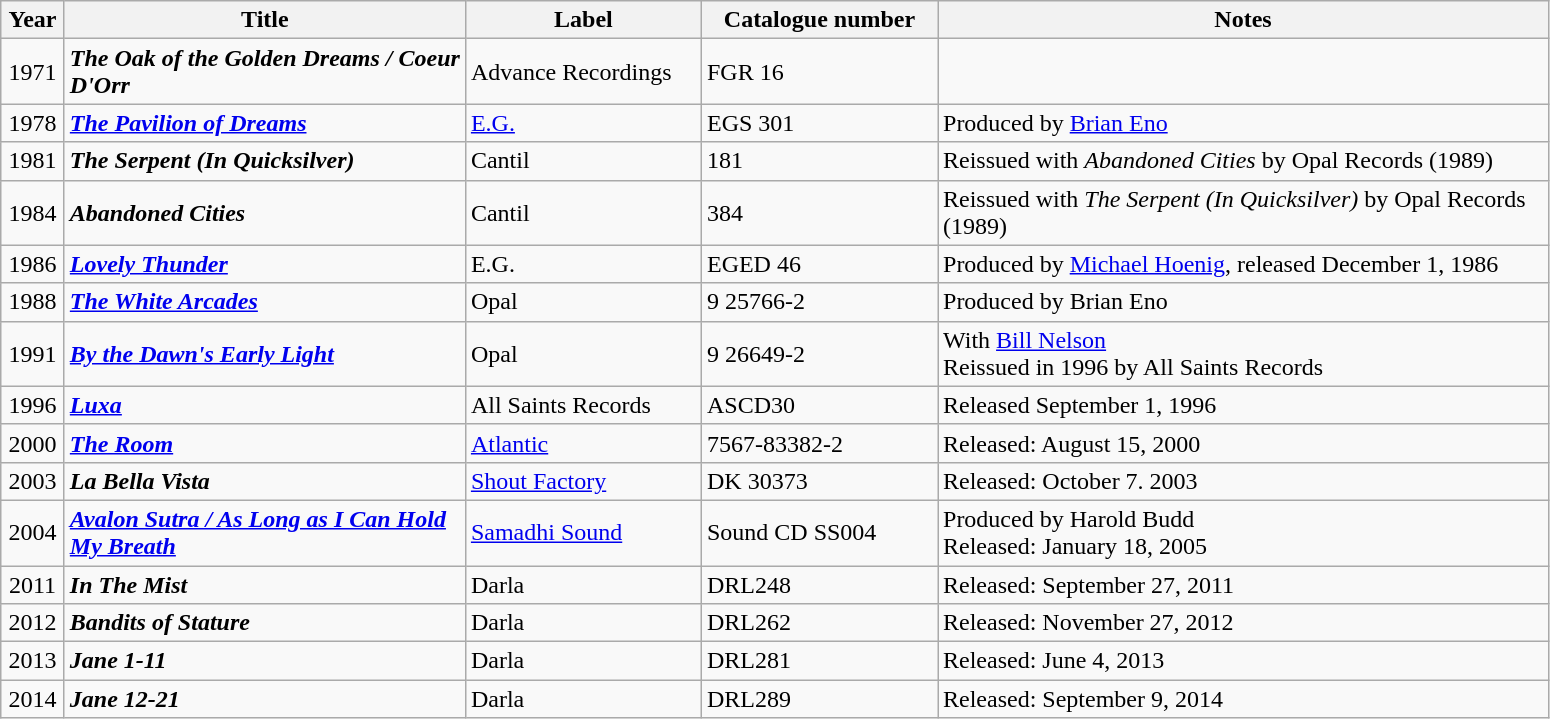<table class="wikitable">
<tr>
<th width="35">Year</th>
<th width="260">Title</th>
<th width="150">Label</th>
<th width="150">Catalogue number</th>
<th width="400">Notes</th>
</tr>
<tr>
<td align="center">1971</td>
<td><strong><em>The Oak of the Golden Dreams / Coeur D'Orr</em></strong></td>
<td>Advance Recordings</td>
<td>FGR 16</td>
<td></td>
</tr>
<tr>
<td align="center">1978</td>
<td><strong><em><a href='#'>The Pavilion of Dreams</a></em></strong></td>
<td><a href='#'>E.G.</a></td>
<td>EGS 301</td>
<td>Produced by <a href='#'>Brian Eno</a></td>
</tr>
<tr>
<td align="center">1981</td>
<td><strong><em>The Serpent (In Quicksilver)</em></strong></td>
<td>Cantil</td>
<td>181</td>
<td>Reissued with <em>Abandoned Cities</em> by Opal Records (1989)</td>
</tr>
<tr>
<td align="center">1984</td>
<td><strong><em>Abandoned Cities</em></strong></td>
<td>Cantil</td>
<td>384</td>
<td>Reissued with <em>The Serpent (In Quicksilver)</em> by Opal Records (1989)</td>
</tr>
<tr>
<td align="center">1986</td>
<td><strong><em><a href='#'>Lovely Thunder</a></em></strong></td>
<td>E.G.</td>
<td>EGED 46</td>
<td>Produced by <a href='#'>Michael Hoenig</a>, released December 1, 1986</td>
</tr>
<tr>
<td align="center">1988</td>
<td><strong><em><a href='#'>The White Arcades</a></em></strong></td>
<td>Opal</td>
<td>9 25766-2</td>
<td>Produced by Brian Eno</td>
</tr>
<tr>
<td align="center">1991</td>
<td><strong><em><a href='#'>By the Dawn's Early Light</a></em></strong></td>
<td>Opal</td>
<td>9 26649-2</td>
<td>With <a href='#'>Bill Nelson</a><br>Reissued in 1996 by All Saints Records</td>
</tr>
<tr>
<td align="center">1996</td>
<td><strong><em><a href='#'>Luxa</a></em></strong></td>
<td>All Saints Records</td>
<td>ASCD30</td>
<td>Released September 1, 1996</td>
</tr>
<tr>
<td align="center">2000</td>
<td><strong><em><a href='#'>The Room</a></em></strong></td>
<td><a href='#'>Atlantic</a></td>
<td>7567-83382-2</td>
<td>Released: August 15, 2000</td>
</tr>
<tr>
<td align="center">2003</td>
<td><strong><em>La Bella Vista</em></strong></td>
<td><a href='#'>Shout Factory</a></td>
<td>DK 30373</td>
<td>Released: October 7. 2003</td>
</tr>
<tr>
<td align="center">2004</td>
<td><strong><em><a href='#'>Avalon Sutra / As Long as I Can Hold My Breath</a></em></strong></td>
<td><a href='#'>Samadhi Sound</a></td>
<td>Sound CD SS004</td>
<td>Produced by Harold Budd<br>Released: January 18, 2005</td>
</tr>
<tr>
<td align="center">2011</td>
<td><strong><em>In The Mist</em></strong></td>
<td>Darla</td>
<td>DRL248</td>
<td>Released: September 27, 2011</td>
</tr>
<tr>
<td align="center">2012</td>
<td><strong><em>Bandits of Stature</em></strong></td>
<td>Darla</td>
<td>DRL262</td>
<td>Released: November 27, 2012</td>
</tr>
<tr>
<td align="center">2013</td>
<td><strong><em>Jane 1-11</em></strong></td>
<td>Darla</td>
<td>DRL281</td>
<td>Released: June 4, 2013</td>
</tr>
<tr>
<td align="center">2014</td>
<td><strong><em>Jane 12-21</em></strong></td>
<td>Darla</td>
<td>DRL289</td>
<td>Released: September 9, 2014</td>
</tr>
</table>
